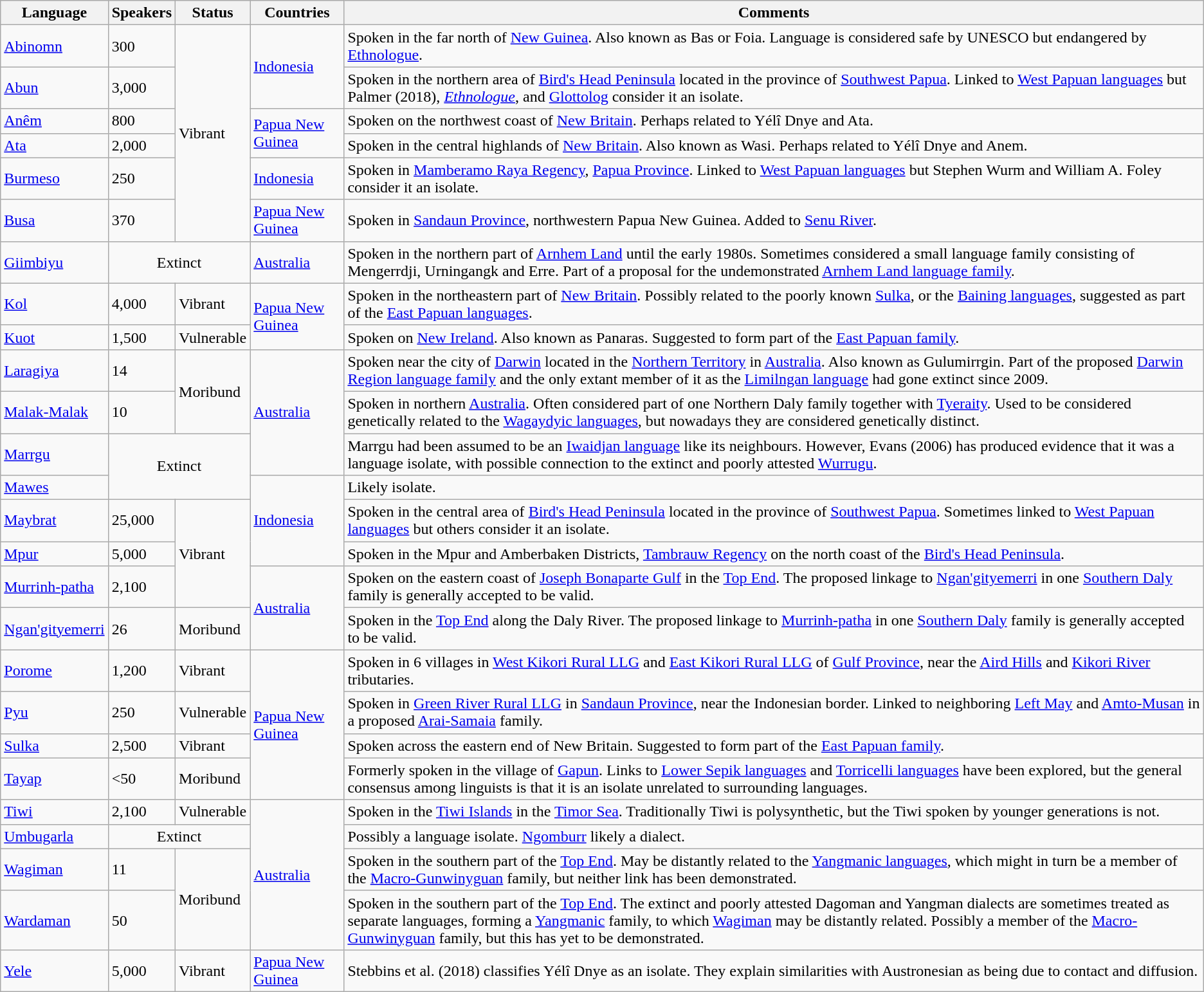<table class="wikitable sortable" RULES="ALL">
<tr>
<th>Language</th>
<th data-sort-type=number>Speakers</th>
<th>Status</th>
<th>Countries</th>
<th>Comments</th>
</tr>
<tr>
<td><a href='#'>Abinomn</a></td>
<td>300</td>
<td rowspan="6" data-sort-value="1">Vibrant</td>
<td rowspan="2"><a href='#'>Indonesia</a></td>
<td>Spoken in the far north of <a href='#'>New Guinea</a>. Also known as Bas or Foia. Language is considered safe by UNESCO but endangered by <a href='#'>Ethnologue</a>.</td>
</tr>
<tr>
<td><a href='#'>Abun</a></td>
<td>3,000</td>
<td>Spoken in the northern area of <a href='#'>Bird's Head Peninsula</a> located in the province of <a href='#'>Southwest Papua</a>. Linked to <a href='#'>West Papuan languages</a> but Palmer (2018), <em><a href='#'>Ethnologue</a></em>, and <a href='#'>Glottolog</a> consider it an isolate.</td>
</tr>
<tr>
<td><a href='#'>Anêm</a></td>
<td>800</td>
<td rowspan="2"><a href='#'>Papua New Guinea</a></td>
<td>Spoken on the northwest coast of <a href='#'>New Britain</a>. Perhaps related to Yélî Dnye and Ata.</td>
</tr>
<tr>
<td><a href='#'>Ata</a></td>
<td>2,000</td>
<td>Spoken in the central highlands of <a href='#'>New Britain</a>. Also known as Wasi. Perhaps related to Yélî Dnye and Anem.</td>
</tr>
<tr>
<td><a href='#'>Burmeso</a></td>
<td>250</td>
<td><a href='#'>Indonesia</a></td>
<td>Spoken in <a href='#'>Mamberamo Raya Regency</a>, <a href='#'>Papua Province</a>. Linked to <a href='#'>West Papuan languages</a> but Stephen Wurm and William A. Foley consider it an isolate.</td>
</tr>
<tr>
<td><a href='#'>Busa</a></td>
<td>370</td>
<td><a href='#'>Papua New Guinea</a></td>
<td>Spoken in <a href='#'>Sandaun Province</a>, northwestern Papua New Guinea. Added to <a href='#'>Senu River</a>.</td>
</tr>
<tr>
<td><a href='#'>Giimbiyu</a></td>
<td style="text-align: center;" colspan="2">Extinct</td>
<td><a href='#'>Australia</a></td>
<td>Spoken in the northern part of <a href='#'>Arnhem Land</a> until the early 1980s. Sometimes considered a small language family consisting of Mengerrdji, Urningangk and Erre. Part of a proposal for the undemonstrated <a href='#'>Arnhem Land language family</a>.</td>
</tr>
<tr>
<td><a href='#'>Kol</a></td>
<td>4,000</td>
<td data-sort-value="1">Vibrant</td>
<td rowspan="2"><a href='#'>Papua New Guinea</a></td>
<td>Spoken in the northeastern part of <a href='#'>New Britain</a>. Possibly related to the poorly known <a href='#'>Sulka</a>, or the <a href='#'>Baining languages</a>, suggested as part of the <a href='#'>East Papuan languages</a>.</td>
</tr>
<tr>
<td><a href='#'>Kuot</a></td>
<td>1,500</td>
<td data-sort-value=2>Vulnerable</td>
<td>Spoken on <a href='#'>New Ireland</a>. Also known as Panaras. Suggested to form part of the <a href='#'>East Papuan family</a>.</td>
</tr>
<tr>
<td><a href='#'>Laragiya</a></td>
<td>14</td>
<td data-sort-value=4 rowspan="2">Moribund</td>
<td rowspan="3"><a href='#'>Australia</a></td>
<td>Spoken near the city of <a href='#'>Darwin</a> located in the <a href='#'>Northern Territory</a> in <a href='#'>Australia</a>. Also known as Gulumirrgin. Part of the proposed <a href='#'>Darwin Region language family</a> and the only extant member of it as the <a href='#'>Limilngan language</a> had gone extinct since 2009.</td>
</tr>
<tr>
<td><a href='#'>Malak-Malak</a></td>
<td>10</td>
<td>Spoken in northern <a href='#'>Australia</a>. Often considered part of one Northern Daly family together with <a href='#'>Tyeraity</a>. Used to be considered genetically related to the <a href='#'>Wagaydyic languages</a>, but nowadays they are considered genetically distinct.</td>
</tr>
<tr>
<td><a href='#'>Marrgu</a></td>
<td style="text-align: center;" colspan="2" rowspan="2">Extinct</td>
<td>Marrgu had been assumed to be an <a href='#'>Iwaidjan language</a> like its neighbours. However, Evans (2006) has produced evidence that it was a language isolate, with possible connection to the extinct and poorly attested <a href='#'>Wurrugu</a>.</td>
</tr>
<tr>
<td><a href='#'>Mawes</a></td>
<td rowspan="3"><a href='#'>Indonesia</a></td>
<td>Likely isolate.</td>
</tr>
<tr>
<td><a href='#'>Maybrat</a></td>
<td>25,000</td>
<td rowspan="3">Vibrant</td>
<td>Spoken in the central area of <a href='#'>Bird's Head Peninsula</a> located in the province of <a href='#'>Southwest Papua</a>. Sometimes linked to <a href='#'>West Papuan languages</a> but others consider it an isolate.</td>
</tr>
<tr>
<td><a href='#'>Mpur</a></td>
<td>5,000</td>
<td>Spoken in the Mpur and Amberbaken Districts, <a href='#'>Tambrauw Regency</a> on the north coast of the <a href='#'>Bird's Head Peninsula</a>.</td>
</tr>
<tr>
<td><a href='#'>Murrinh-patha</a></td>
<td>2,100</td>
<td rowspan="2"><a href='#'>Australia</a></td>
<td>Spoken on the eastern coast of <a href='#'>Joseph Bonaparte Gulf</a> in the <a href='#'>Top End</a>. The proposed linkage to <a href='#'>Ngan'gityemerri</a> in one <a href='#'>Southern Daly</a> family is generally accepted to be valid.</td>
</tr>
<tr>
<td><a href='#'>Ngan'gityemerri</a></td>
<td>26</td>
<td data-sort-value="4">Moribund</td>
<td>Spoken in the <a href='#'>Top End</a> along the Daly River. The proposed linkage to <a href='#'>Murrinh-patha</a> in one <a href='#'>Southern Daly</a> family is generally accepted to be valid.</td>
</tr>
<tr>
<td><a href='#'>Porome</a></td>
<td>1,200</td>
<td>Vibrant</td>
<td rowspan="4"><a href='#'>Papua New Guinea</a></td>
<td>Spoken in 6 villages in <a href='#'>West Kikori Rural LLG</a> and <a href='#'>East Kikori Rural LLG</a> of <a href='#'>Gulf Province</a>, near the <a href='#'>Aird Hills</a> and <a href='#'>Kikori River</a> tributaries.</td>
</tr>
<tr>
<td><a href='#'>Pyu</a></td>
<td>250</td>
<td>Vulnerable</td>
<td>Spoken in <a href='#'>Green River Rural LLG</a> in <a href='#'>Sandaun Province</a>, near the Indonesian border. Linked to neighboring <a href='#'>Left May</a> and <a href='#'>Amto-Musan</a> in a proposed <a href='#'>Arai-Samaia</a> family.</td>
</tr>
<tr>
<td><a href='#'>Sulka</a></td>
<td>2,500</td>
<td>Vibrant</td>
<td>Spoken across the eastern end of New Britain. Suggested to form part of the <a href='#'>East Papuan family</a>.</td>
</tr>
<tr>
<td><a href='#'>Tayap</a></td>
<td data-sort-value="49"><50</td>
<td data-sort-value="4">Moribund</td>
<td>Formerly spoken in the village of <a href='#'>Gapun</a>. Links to <a href='#'>Lower Sepik languages</a> and <a href='#'>Torricelli languages</a> have been explored, but the general consensus among linguists is that it is an isolate unrelated to surrounding languages.</td>
</tr>
<tr>
<td><a href='#'>Tiwi</a></td>
<td>2,100</td>
<td data-sort-value=2>Vulnerable</td>
<td rowspan="4"><a href='#'>Australia</a></td>
<td>Spoken in the <a href='#'>Tiwi Islands</a> in the <a href='#'>Timor Sea</a>. Traditionally Tiwi is polysynthetic, but the Tiwi spoken by younger generations is not.</td>
</tr>
<tr>
<td><a href='#'>Umbugarla</a></td>
<td style="text-align: center;" colspan="2">Extinct</td>
<td>Possibly a language isolate. <a href='#'>Ngomburr</a> likely a dialect.</td>
</tr>
<tr>
<td><a href='#'>Wagiman</a></td>
<td>11</td>
<td rowspan="2" data-sort-value="4">Moribund</td>
<td>Spoken in the southern part of the <a href='#'>Top End</a>. May be distantly related to the <a href='#'>Yangmanic languages</a>, which might in turn be a member of the <a href='#'>Macro-Gunwinyguan</a> family, but neither link has been demonstrated.</td>
</tr>
<tr>
<td><a href='#'>Wardaman</a></td>
<td>50</td>
<td>Spoken in the southern part of the <a href='#'>Top End</a>. The extinct and poorly attested Dagoman and Yangman dialects are sometimes treated as separate languages, forming a <a href='#'>Yangmanic</a> family, to which <a href='#'>Wagiman</a> may be distantly related. Possibly a member of the <a href='#'>Macro-Gunwinyguan</a> family, but this has yet to be demonstrated.</td>
</tr>
<tr>
<td><a href='#'>Yele</a></td>
<td>5,000</td>
<td>Vibrant</td>
<td><a href='#'>Papua New Guinea</a></td>
<td>Stebbins et al. (2018) classifies Yélî Dnye as an isolate. They explain similarities with Austronesian as being due to contact and diffusion.</td>
</tr>
</table>
